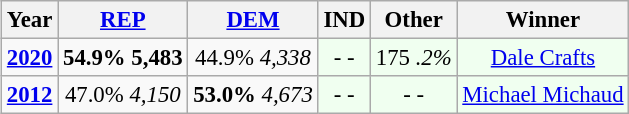<table class="wikitable" class="toccolours" style="float:center; margin:1em 0 1em 1em; font-size:95%;">
<tr>
<th>Year</th>
<th><a href='#'>REP</a></th>
<th><a href='#'>DEM</a></th>
<th>IND</th>
<th>Other</th>
<th>Winner</th>
</tr>
<tr>
<td style="text-align:center;" ><strong><a href='#'>2020</a></strong></td>
<td style="text-align:center;" ><strong>54.9%</strong> <strong>5,483</strong></td>
<td style="text-align:center;" >44.9% <em>4,338</em></td>
<td style="text-align:center; background:honeyDew;">- <em>-</em></td>
<td style="text-align:center; background:honeyDew;">175 <em>.2%</em></td>
<td style="text-align:center; background:honeyDew;"><a href='#'>Dale Crafts</a></td>
</tr>
<tr>
<td style="text-align:center;" ><strong><a href='#'>2012</a></strong></td>
<td style="text-align:center;" >47.0% <em>4,150</em></td>
<td style="text-align:center;" ><strong>53.0%</strong> <em>4,673</em></td>
<td style="text-align:center; background:honeyDew;">- <em>-</em></td>
<td style="text-align:center; background:honeyDew;">- <em>-</em></td>
<td style="text-align:center; background:honeyDew;"><a href='#'>Michael Michaud</a></td>
</tr>
</table>
